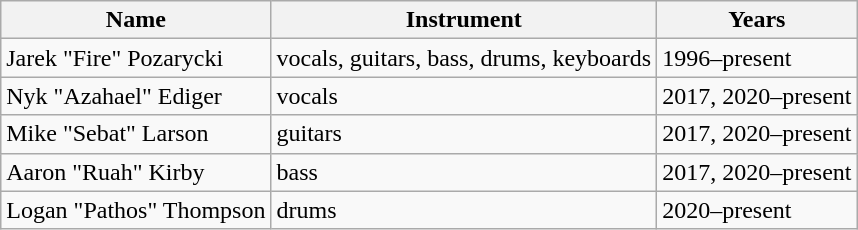<table class="wikitable">
<tr>
<th>Name</th>
<th>Instrument</th>
<th>Years</th>
</tr>
<tr>
<td>Jarek "Fire" Pozarycki</td>
<td>vocals, guitars, bass, drums, keyboards</td>
<td>1996–present</td>
</tr>
<tr>
<td>Nyk "Azahael" Ediger</td>
<td>vocals</td>
<td>2017, 2020–present</td>
</tr>
<tr>
<td>Mike "Sebat" Larson</td>
<td>guitars</td>
<td>2017, 2020–present</td>
</tr>
<tr>
<td>Aaron "Ruah" Kirby</td>
<td>bass</td>
<td>2017, 2020–present</td>
</tr>
<tr>
<td>Logan "Pathos" Thompson</td>
<td>drums</td>
<td>2020–present</td>
</tr>
</table>
